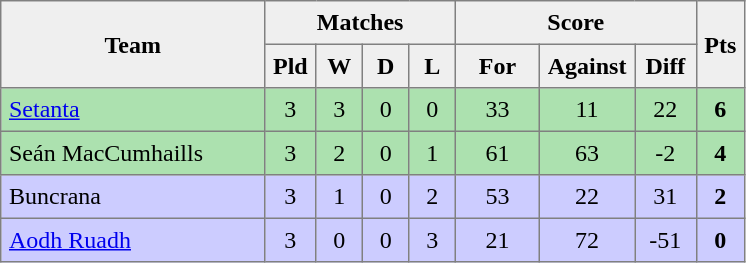<table style=border-collapse:collapse border=1 cellspacing=0 cellpadding=5>
<tr align=center bgcolor=#efefef>
<th rowspan=2 width=165>Team</th>
<th colspan=4>Matches</th>
<th colspan=3>Score</th>
<th rowspan=2width=20>Pts</th>
</tr>
<tr align=center bgcolor=#efefef>
<th width=20>Pld</th>
<th width=20>W</th>
<th width=20>D</th>
<th width=20>L</th>
<th width=45>For</th>
<th width=45>Against</th>
<th width=30>Diff</th>
</tr>
<tr align=center style="background:#ACE1AF;">
<td style="text-align:left;"><a href='#'>Setanta</a></td>
<td>3</td>
<td>3</td>
<td>0</td>
<td>0</td>
<td>33</td>
<td>11</td>
<td>22</td>
<td><strong>6</strong></td>
</tr>
<tr align=center style="background:#ACE1AF;">
<td style="text-align:left;">Seán MacCumhaills</td>
<td>3</td>
<td>2</td>
<td>0</td>
<td>1</td>
<td>61</td>
<td>63</td>
<td>-2</td>
<td><strong>4</strong></td>
</tr>
<tr align=center style="background:#ccccff;">
<td style="text-align:left;">Buncrana</td>
<td>3</td>
<td>1</td>
<td>0</td>
<td>2</td>
<td>53</td>
<td>22</td>
<td>31</td>
<td><strong>2</strong></td>
</tr>
<tr align=center style="background:#ccccff;">
<td style="text-align:left;"><a href='#'>Aodh Ruadh</a></td>
<td>3</td>
<td>0</td>
<td>0</td>
<td>3</td>
<td>21</td>
<td>72</td>
<td>-51</td>
<td><strong>0</strong></td>
</tr>
</table>
